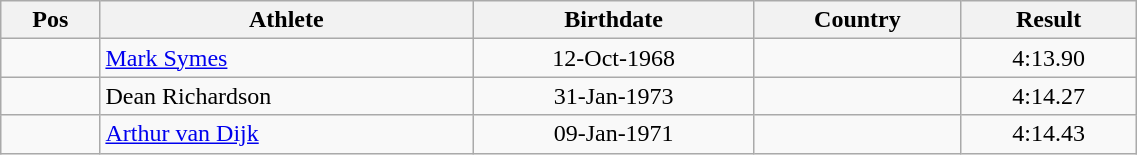<table class="wikitable"  style="text-align:center; width:60%;">
<tr>
<th>Pos</th>
<th>Athlete</th>
<th>Birthdate</th>
<th>Country</th>
<th>Result</th>
</tr>
<tr>
<td align=center></td>
<td align=left><a href='#'>Mark Symes</a></td>
<td>12-Oct-1968</td>
<td align=left></td>
<td>4:13.90</td>
</tr>
<tr>
<td align=center></td>
<td align=left>Dean Richardson</td>
<td>31-Jan-1973</td>
<td align=left></td>
<td>4:14.27</td>
</tr>
<tr>
<td align=center></td>
<td align=left><a href='#'>Arthur van Dijk</a></td>
<td>09-Jan-1971</td>
<td align=left></td>
<td>4:14.43</td>
</tr>
</table>
